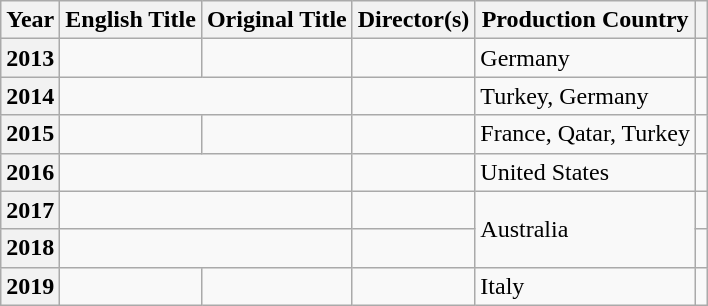<table class="wikitable plainrowheaders">
<tr>
<th scope="col">Year</th>
<th scope="col">English Title</th>
<th scope="col">Original Title</th>
<th scope="col">Director(s)</th>
<th scope="col">Production Country</th>
<th scope="col" class="unsortable"></th>
</tr>
<tr>
<th style="text-align:center;">2013 <br></th>
<td></td>
<td></td>
<td></td>
<td>Germany</td>
<td style="text-align:center;"></td>
</tr>
<tr>
<th style="text-align:center;">2014 <br></th>
<td colspan="2"></td>
<td></td>
<td>Turkey, Germany</td>
<td style="text-align:center;"></td>
</tr>
<tr>
<th style="text-align:center;">2015 <br></th>
<td></td>
<td></td>
<td></td>
<td>France, Qatar, Turkey</td>
<td style="text-align:center;"></td>
</tr>
<tr>
<th style="text-align:center;">2016 <br></th>
<td colspan="2"></td>
<td></td>
<td>United States</td>
<td style="text-align:center;"></td>
</tr>
<tr>
<th style="text-align:center;">2017 <br></th>
<td colspan="2"></td>
<td></td>
<td rowspan="2">Australia</td>
<td style="text-align:center;"></td>
</tr>
<tr>
<th style="text-align:center;">2018 <br></th>
<td colspan="2"></td>
<td></td>
<td style="text-align:center;"></td>
</tr>
<tr>
<th style="text-align:center;">2019 <br></th>
<td></td>
<td></td>
<td></td>
<td>Italy</td>
<td style="text-align:center;"></td>
</tr>
</table>
